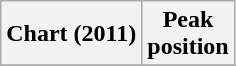<table class="wikitable plainrowheaders">
<tr>
<th>Chart (2011)</th>
<th>Peak<br>position</th>
</tr>
<tr>
</tr>
</table>
